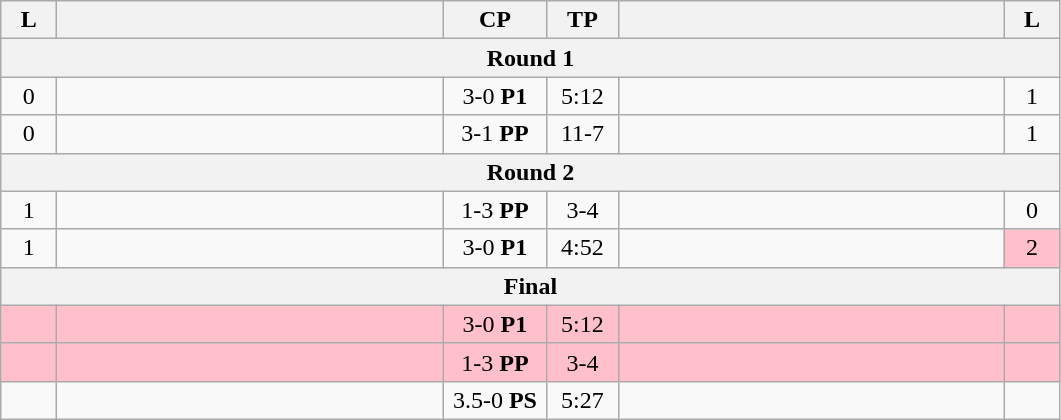<table class="wikitable" style="text-align: center;" |>
<tr>
<th width="30">L</th>
<th width="250"></th>
<th width="62">CP</th>
<th width="40">TP</th>
<th width="250"></th>
<th width="30">L</th>
</tr>
<tr>
<th colspan="7">Round 1</th>
</tr>
<tr>
<td>0</td>
<td style="text-align:left;"><strong></strong></td>
<td>3-0 <strong>P1</strong></td>
<td>5:12</td>
<td style="text-align:left;"></td>
<td>1</td>
</tr>
<tr>
<td>0</td>
<td style="text-align:left;"><strong></strong></td>
<td>3-1 <strong>PP</strong></td>
<td>11-7</td>
<td style="text-align:left;"></td>
<td>1</td>
</tr>
<tr>
<th colspan="7">Round 2</th>
</tr>
<tr>
<td>1</td>
<td style="text-align:left;"></td>
<td>1-3 <strong>PP</strong></td>
<td>3-4</td>
<td style="text-align:left;"><strong></strong></td>
<td>0</td>
</tr>
<tr>
<td>1</td>
<td style="text-align:left;"><strong></strong></td>
<td>3-0 <strong>P1</strong></td>
<td>4:52</td>
<td style="text-align:left;"></td>
<td bgcolor=pink>2</td>
</tr>
<tr>
<th colspan="7">Final</th>
</tr>
<tr bgcolor=#FFC0CB>
<td></td>
<td style="text-align:left;"><strong></strong></td>
<td>3-0 <strong>P1</strong></td>
<td>5:12</td>
<td style="text-align:left;"></td>
<td></td>
</tr>
<tr bgcolor=#FFC0CB>
<td></td>
<td style="text-align:left;"></td>
<td>1-3 <strong>PP</strong></td>
<td>3-4</td>
<td style="text-align:left;"><strong></strong></td>
<td></td>
</tr>
<tr>
<td></td>
<td style="text-align:left;"><strong></strong></td>
<td>3.5-0 <strong>PS</strong></td>
<td>5:27</td>
<td style="text-align:left;"></td>
<td></td>
</tr>
</table>
